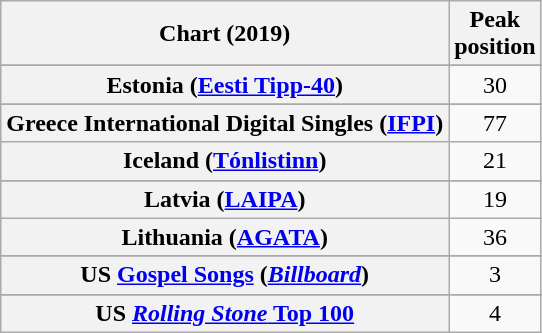<table class="wikitable sortable plainrowheaders" style="text-align:center">
<tr>
<th scope="col">Chart (2019)</th>
<th scope="col">Peak<br>position</th>
</tr>
<tr>
</tr>
<tr>
</tr>
<tr>
</tr>
<tr>
</tr>
<tr>
<th scope="row">Estonia (<a href='#'>Eesti Tipp-40</a>)</th>
<td>30</td>
</tr>
<tr>
</tr>
<tr>
<th scope="row">Greece International Digital Singles (<a href='#'>IFPI</a>)</th>
<td>77</td>
</tr>
<tr>
<th scope="row">Iceland (<a href='#'>Tónlistinn</a>)</th>
<td>21</td>
</tr>
<tr>
</tr>
<tr>
</tr>
<tr>
<th scope="row">Latvia (<a href='#'>LAIPA</a>)</th>
<td>19</td>
</tr>
<tr>
<th scope="row">Lithuania (<a href='#'>AGATA</a>)</th>
<td>36</td>
</tr>
<tr>
</tr>
<tr>
</tr>
<tr>
</tr>
<tr>
</tr>
<tr>
</tr>
<tr>
</tr>
<tr>
</tr>
<tr>
</tr>
<tr>
</tr>
<tr>
</tr>
<tr>
<th scope="row">US <a href='#'>Gospel Songs</a> (<em><a href='#'>Billboard</a></em>)</th>
<td>3</td>
</tr>
<tr>
</tr>
<tr>
<th scope="row">US <a href='#'><em>Rolling Stone</em> Top 100</a></th>
<td>4</td>
</tr>
</table>
